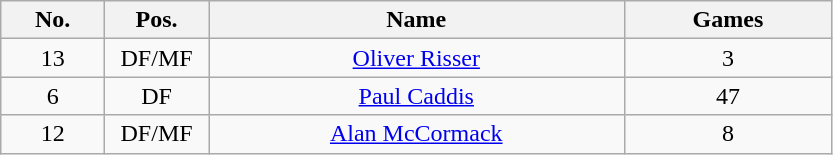<table class="wikitable" style="text-align:center">
<tr>
<th width=10%>No.</th>
<th width=10%>Pos.</th>
<th width=40%>Name</th>
<th width=20%>Games</th>
</tr>
<tr>
<td>13</td>
<td>DF/MF</td>
<td> <a href='#'>Oliver Risser</a></td>
<td style="text-align:center;">3</td>
</tr>
<tr>
<td>6</td>
<td>DF</td>
<td> <a href='#'>Paul Caddis</a></td>
<td style="text-align:center;">47</td>
</tr>
<tr>
<td>12</td>
<td>DF/MF</td>
<td> <a href='#'>Alan McCormack</a></td>
<td style="text-align:center;">8</td>
</tr>
</table>
